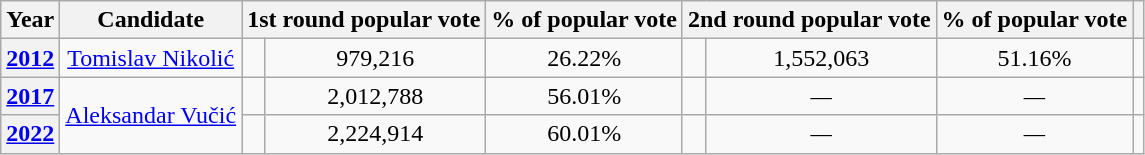<table class="wikitable" style="text-align:center">
<tr>
<th>Year</th>
<th>Candidate</th>
<th colspan="2">1st round popular vote</th>
<th>% of popular vote</th>
<th colspan="2">2nd round popular vote</th>
<th>% of popular vote</th>
<th></th>
</tr>
<tr>
<th><a href='#'>2012</a></th>
<td><a href='#'>Tomislav Nikolić</a></td>
<td></td>
<td>979,216</td>
<td>26.22%</td>
<td></td>
<td>1,552,063</td>
<td>51.16%</td>
<td></td>
</tr>
<tr>
<th><a href='#'>2017</a></th>
<td rowspan="2"><a href='#'>Aleksandar Vučić</a></td>
<td></td>
<td>2,012,788</td>
<td>56.01%</td>
<td></td>
<td><em>—</em></td>
<td><em>—</em></td>
<td></td>
</tr>
<tr>
<th><a href='#'>2022</a></th>
<td></td>
<td>2,224,914</td>
<td>60.01%</td>
<td></td>
<td><em>—</em></td>
<td><em>—</em></td>
<td></td>
</tr>
</table>
